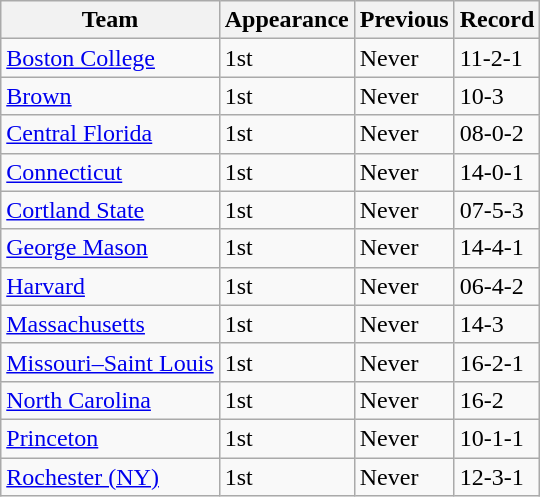<table class="wikitable sortable">
<tr>
<th>Team</th>
<th>Appearance</th>
<th>Previous</th>
<th>Record</th>
</tr>
<tr>
<td><a href='#'>Boston College</a></td>
<td>1st</td>
<td>Never</td>
<td>11-2-1</td>
</tr>
<tr>
<td><a href='#'>Brown</a></td>
<td>1st</td>
<td>Never</td>
<td>10-3</td>
</tr>
<tr>
<td><a href='#'>Central Florida</a></td>
<td>1st</td>
<td>Never</td>
<td>08-0-2</td>
</tr>
<tr>
<td><a href='#'>Connecticut</a></td>
<td>1st</td>
<td>Never</td>
<td>14-0-1</td>
</tr>
<tr>
<td><a href='#'>Cortland State</a></td>
<td>1st</td>
<td>Never</td>
<td>07-5-3</td>
</tr>
<tr>
<td><a href='#'>George Mason</a></td>
<td>1st</td>
<td>Never</td>
<td>14-4-1</td>
</tr>
<tr>
<td><a href='#'>Harvard</a></td>
<td>1st</td>
<td>Never</td>
<td>06-4-2</td>
</tr>
<tr>
<td><a href='#'>Massachusetts</a></td>
<td>1st</td>
<td>Never</td>
<td>14-3</td>
</tr>
<tr>
<td><a href='#'>Missouri–Saint Louis</a></td>
<td>1st</td>
<td>Never</td>
<td>16-2-1</td>
</tr>
<tr>
<td><a href='#'>North Carolina</a></td>
<td>1st</td>
<td>Never</td>
<td>16-2</td>
</tr>
<tr>
<td><a href='#'>Princeton</a></td>
<td>1st</td>
<td>Never</td>
<td>10-1-1</td>
</tr>
<tr>
<td><a href='#'>Rochester (NY)</a></td>
<td>1st</td>
<td>Never</td>
<td>12-3-1</td>
</tr>
</table>
